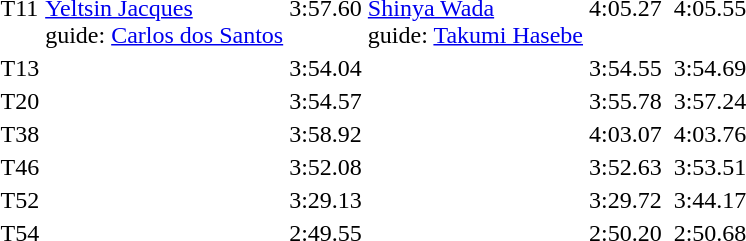<table>
<tr>
<td>T11 <br></td>
<td><br><a href='#'>Yeltsin Jacques</a><br>guide: <a href='#'>Carlos dos Santos</a></td>
<td>3:57.60 <strong></strong></td>
<td><br><a href='#'>Shinya Wada</a><br>guide: <a href='#'>Takumi Hasebe</a></td>
<td>4:05.27 </td>
<td></td>
<td>4:05.55</td>
</tr>
<tr>
<td>T13 <br></td>
<td></td>
<td>3:54.04</td>
<td></td>
<td>3:54.55</td>
<td></td>
<td>3:54.69</td>
</tr>
<tr>
<td>T20 <br></td>
<td></td>
<td>3:54.57</td>
<td></td>
<td>3:55.78</td>
<td></td>
<td>3:57.24</td>
</tr>
<tr>
<td>T38 <br></td>
<td></td>
<td>3:58.92 </td>
<td></td>
<td>4:03.07 </td>
<td></td>
<td>4:03.76</td>
</tr>
<tr>
<td>T46 <br></td>
<td></td>
<td>3:52.08</td>
<td></td>
<td>3:52.63</td>
<td></td>
<td>3:53.51</td>
</tr>
<tr>
<td>T52 <br></td>
<td></td>
<td>3:29.13 </td>
<td></td>
<td>3:29.72 </td>
<td></td>
<td>3:44.17</td>
</tr>
<tr>
<td>T54 <br></td>
<td></td>
<td>2:49.55 <strong></strong></td>
<td></td>
<td>2:50.20 </td>
<td></td>
<td>2:50.68</td>
</tr>
</table>
